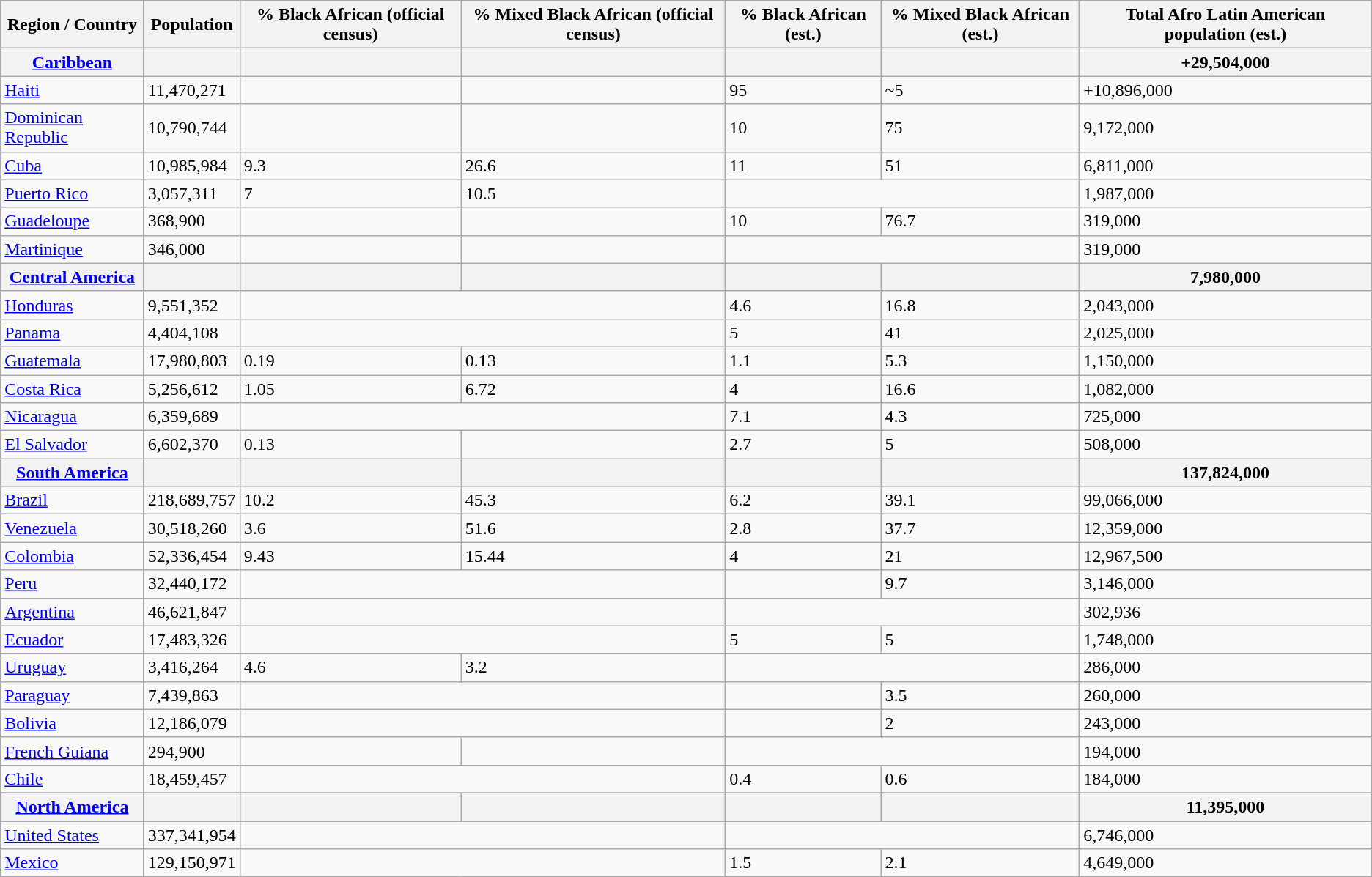<table class="wikitable sortable">
<tr style="background:#efefef;">
<th>Region / Country</th>
<th>Population</th>
<th>% Black African (official census)</th>
<th>% Mixed Black African (official census)</th>
<th>% Black African (est.)</th>
<th>% Mixed Black African (est.)</th>
<th>Total Afro Latin American population (est.)</th>
</tr>
<tr>
<th><a href='#'>Caribbean</a></th>
<th></th>
<th></th>
<th></th>
<th></th>
<th></th>
<th>+29,504,000</th>
</tr>
<tr>
<td><a href='#'>Haiti</a></td>
<td>11,470,271</td>
<td></td>
<td></td>
<td>95</td>
<td>~5</td>
<td>+10,896,000</td>
</tr>
<tr>
<td><a href='#'>Dominican Republic</a></td>
<td>10,790,744</td>
<td></td>
<td></td>
<td>10</td>
<td>75</td>
<td>9,172,000</td>
</tr>
<tr>
<td><a href='#'>Cuba</a></td>
<td>10,985,984</td>
<td>9.3</td>
<td>26.6</td>
<td>11</td>
<td>51</td>
<td>6,811,000</td>
</tr>
<tr>
<td><a href='#'>Puerto Rico</a></td>
<td>3,057,311</td>
<td>7</td>
<td>10.5</td>
<td colspan=2></td>
<td>1,987,000</td>
</tr>
<tr>
<td><a href='#'>Guadeloupe</a></td>
<td>368,900</td>
<td></td>
<td></td>
<td>10</td>
<td>76.7</td>
<td>319,000</td>
</tr>
<tr>
<td><a href='#'>Martinique</a></td>
<td>346,000</td>
<td></td>
<td></td>
<td colspan=2></td>
<td>319,000</td>
</tr>
<tr>
<th><a href='#'>Central America</a></th>
<th></th>
<th></th>
<th></th>
<th></th>
<th></th>
<th>7,980,000</th>
</tr>
<tr>
<td><a href='#'>Honduras</a></td>
<td>9,551,352</td>
<td colspan=2></td>
<td>4.6</td>
<td>16.8</td>
<td>2,043,000</td>
</tr>
<tr>
<td><a href='#'>Panama</a></td>
<td>4,404,108</td>
<td colspan=2></td>
<td>5</td>
<td>41</td>
<td>2,025,000</td>
</tr>
<tr>
<td><a href='#'>Guatemala</a></td>
<td>17,980,803</td>
<td>0.19</td>
<td>0.13</td>
<td>1.1</td>
<td>5.3</td>
<td>1,150,000</td>
</tr>
<tr>
<td><a href='#'>Costa Rica</a></td>
<td>5,256,612</td>
<td>1.05</td>
<td>6.72</td>
<td>4</td>
<td>16.6</td>
<td>1,082,000</td>
</tr>
<tr>
<td><a href='#'>Nicaragua</a></td>
<td>6,359,689</td>
<td colspan=2></td>
<td>7.1</td>
<td>4.3</td>
<td>725,000</td>
</tr>
<tr>
<td><a href='#'>El Salvador</a></td>
<td>6,602,370</td>
<td>0.13</td>
<td></td>
<td>2.7</td>
<td>5</td>
<td>508,000</td>
</tr>
<tr>
<th><a href='#'>South America</a></th>
<th></th>
<th></th>
<th></th>
<th></th>
<th></th>
<th>137,824,000</th>
</tr>
<tr>
<td><a href='#'>Brazil</a></td>
<td>218,689,757</td>
<td>10.2</td>
<td>45.3</td>
<td>6.2</td>
<td>39.1</td>
<td>99,066,000</td>
</tr>
<tr>
<td><a href='#'>Venezuela</a></td>
<td>30,518,260</td>
<td>3.6</td>
<td>51.6</td>
<td>2.8</td>
<td>37.7</td>
<td>12,359,000</td>
</tr>
<tr>
<td><a href='#'>Colombia</a></td>
<td>52,336,454</td>
<td>9.43</td>
<td>15.44</td>
<td>4</td>
<td>21</td>
<td>12,967,500</td>
</tr>
<tr>
<td><a href='#'>Peru</a></td>
<td>32,440,172</td>
<td colspan=2></td>
<td></td>
<td>9.7</td>
<td>3,146,000</td>
</tr>
<tr>
<td><a href='#'>Argentina</a></td>
<td>46,621,847</td>
<td colspan=2></td>
<td colspan=2></td>
<td>302,936</td>
</tr>
<tr>
<td><a href='#'>Ecuador</a></td>
<td>17,483,326</td>
<td colspan=2></td>
<td>5</td>
<td>5</td>
<td>1,748,000</td>
</tr>
<tr>
<td><a href='#'>Uruguay</a></td>
<td>3,416,264</td>
<td>4.6</td>
<td>3.2</td>
<td colspan=2></td>
<td>286,000</td>
</tr>
<tr>
<td><a href='#'>Paraguay</a></td>
<td>7,439,863</td>
<td colspan=2></td>
<td></td>
<td>3.5</td>
<td>260,000</td>
</tr>
<tr>
<td><a href='#'>Bolivia</a></td>
<td>12,186,079</td>
<td colspan=2></td>
<td></td>
<td>2</td>
<td>243,000</td>
</tr>
<tr>
<td><a href='#'>French Guiana</a></td>
<td>294,900</td>
<td></td>
<td></td>
<td colspan=2></td>
<td>194,000</td>
</tr>
<tr>
<td><a href='#'>Chile</a></td>
<td>18,459,457</td>
<td colspan=2></td>
<td>0.4</td>
<td>0.6</td>
<td>184,000</td>
</tr>
<tr>
</tr>
<tr style="background:#ccf;">
<th><a href='#'>North America</a></th>
<th></th>
<th></th>
<th></th>
<th></th>
<th></th>
<th>11,395,000</th>
</tr>
<tr>
<td><a href='#'>United States</a></td>
<td>337,341,954</td>
<td colspan=2></td>
<td colspan=2></td>
<td>6,746,000</td>
</tr>
<tr>
<td><a href='#'>Mexico</a></td>
<td>129,150,971</td>
<td colspan=2></td>
<td>1.5</td>
<td>2.1</td>
<td>4,649,000</td>
</tr>
</table>
